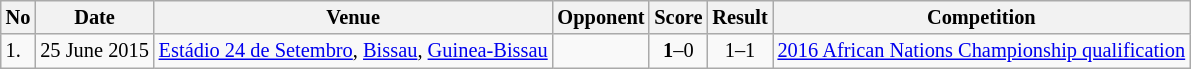<table class="wikitable" style="font-size:85%;">
<tr>
<th>No</th>
<th>Date</th>
<th>Venue</th>
<th>Opponent</th>
<th>Score</th>
<th>Result</th>
<th>Competition</th>
</tr>
<tr>
<td>1.</td>
<td>25 June 2015</td>
<td><a href='#'>Estádio 24 de Setembro</a>, <a href='#'>Bissau</a>, <a href='#'>Guinea-Bissau</a></td>
<td></td>
<td align=center><strong>1</strong>–0</td>
<td align=center>1–1</td>
<td><a href='#'>2016 African Nations Championship qualification</a></td>
</tr>
</table>
